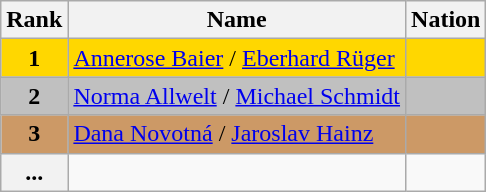<table class="wikitable">
<tr>
<th>Rank</th>
<th>Name</th>
<th>Nation</th>
</tr>
<tr bgcolor="gold">
<td align="center"><strong>1</strong></td>
<td><a href='#'>Annerose Baier</a> / <a href='#'>Eberhard Rüger</a></td>
<td></td>
</tr>
<tr bgcolor="silver">
<td align="center"><strong>2</strong></td>
<td><a href='#'>Norma Allwelt</a> / <a href='#'>Michael Schmidt</a></td>
<td></td>
</tr>
<tr bgcolor="cc9966">
<td align="center"><strong>3</strong></td>
<td><a href='#'>Dana Novotná</a> / <a href='#'>Jaroslav Hainz</a></td>
<td></td>
</tr>
<tr>
<th>...</th>
<td></td>
<td></td>
</tr>
</table>
